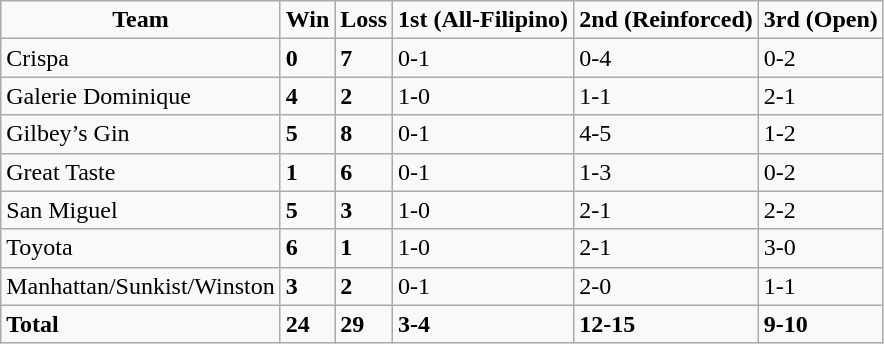<table class=wikitable sortable>
<tr align=center>
<td><strong>Team</strong></td>
<td><strong>Win</strong></td>
<td><strong>Loss</strong></td>
<td><strong>1st (All-Filipino)</strong></td>
<td><strong>2nd (Reinforced)</strong></td>
<td><strong>3rd (Open)</strong></td>
</tr>
<tr>
<td>Crispa</td>
<td><strong>0</strong></td>
<td><strong>7</strong></td>
<td>0-1</td>
<td>0-4</td>
<td>0-2</td>
</tr>
<tr>
<td>Galerie Dominique</td>
<td><strong>4</strong></td>
<td><strong>2</strong></td>
<td>1-0</td>
<td>1-1</td>
<td>2-1</td>
</tr>
<tr>
<td>Gilbey’s Gin</td>
<td><strong>5</strong></td>
<td><strong>8</strong></td>
<td>0-1</td>
<td>4-5</td>
<td>1-2</td>
</tr>
<tr>
<td>Great Taste</td>
<td><strong>1</strong></td>
<td><strong>6</strong></td>
<td>0-1</td>
<td>1-3</td>
<td>0-2</td>
</tr>
<tr>
<td>San Miguel</td>
<td><strong>5</strong></td>
<td><strong>3</strong></td>
<td>1-0</td>
<td>2-1</td>
<td>2-2</td>
</tr>
<tr>
<td>Toyota</td>
<td><strong>6</strong></td>
<td><strong>1</strong></td>
<td>1-0</td>
<td>2-1</td>
<td>3-0</td>
</tr>
<tr>
<td>Manhattan/Sunkist/Winston</td>
<td><strong>3</strong></td>
<td><strong>2</strong></td>
<td>0-1</td>
<td>2-0</td>
<td>1-1</td>
</tr>
<tr>
<td><strong>Total</strong></td>
<td><strong>24</strong></td>
<td><strong>29</strong></td>
<td><strong>3-4</strong></td>
<td><strong>12-15</strong></td>
<td><strong>9-10</strong></td>
</tr>
</table>
